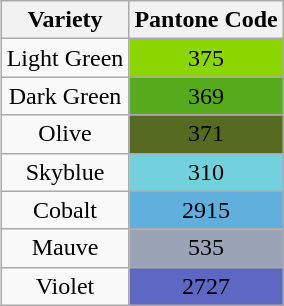<table class="wikitable" style="text-align:center" align="right">
<tr>
<th>Variety</th>
<th>Pantone Code</th>
</tr>
<tr>
<td>Light Green</td>
<td style="background: #8CD600;">375</td>
</tr>
<tr>
<td>Dark Green</td>
<td style="background: #56AA1C;">369</td>
</tr>
<tr>
<td>Olive</td>
<td style="background: #566B21;">371</td>
</tr>
<tr>
<td>Skyblue</td>
<td style="background: #72D1DD;">310</td>
</tr>
<tr>
<td>Cobalt</td>
<td style="background: #60AFDD;">2915</td>
</tr>
<tr>
<td>Mauve</td>
<td style="background: #9BA3B7;">535</td>
</tr>
<tr>
<td>Violet</td>
<td style="background: #5E68C4;">2727</td>
</tr>
</table>
